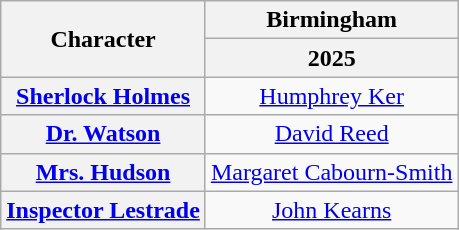<table class="wikitable">
<tr>
<th rowspan="2">Character</th>
<th>Birmingham</th>
</tr>
<tr>
<th>2025</th>
</tr>
<tr>
<th><a href='#'>Sherlock Holmes</a></th>
<td align=center><a href='#'>Humphrey Ker</a></td>
</tr>
<tr>
<th><a href='#'>Dr. Watson</a></th>
<td align=center><a href='#'>David Reed</a></td>
</tr>
<tr>
<th><a href='#'>Mrs. Hudson</a></th>
<td align=center><a href='#'>Margaret Cabourn-Smith</a></td>
</tr>
<tr>
<th><a href='#'>Inspector Lestrade</a></th>
<td align=center><a href='#'>John Kearns</a></td>
</tr>
</table>
